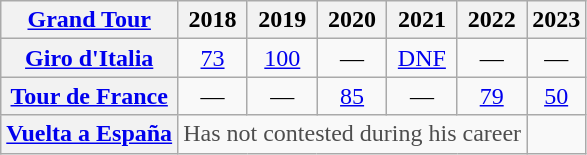<table class="wikitable plainrowheaders">
<tr>
<th><a href='#'>Grand Tour</a></th>
<th scope="col">2018</th>
<th scope="col">2019</th>
<th scope="col">2020</th>
<th scope="col">2021</th>
<th scope="col">2022</th>
<th scope="col">2023</th>
</tr>
<tr style="text-align:center;">
<th scope="row"> <a href='#'>Giro d'Italia</a></th>
<td><a href='#'>73</a></td>
<td><a href='#'>100</a></td>
<td>—</td>
<td><a href='#'>DNF</a></td>
<td>—</td>
<td>—</td>
</tr>
<tr style="text-align:center;">
<th scope="row"> <a href='#'>Tour de France</a></th>
<td>—</td>
<td>—</td>
<td><a href='#'>85</a></td>
<td>—</td>
<td><a href='#'>79</a></td>
<td><a href='#'>50</a></td>
</tr>
<tr style="text-align:center;">
<th scope="row"> <a href='#'>Vuelta a España</a></th>
<td style="color:#4d4d4d;" colspan=5>Has not contested during his career</td>
</tr>
</table>
